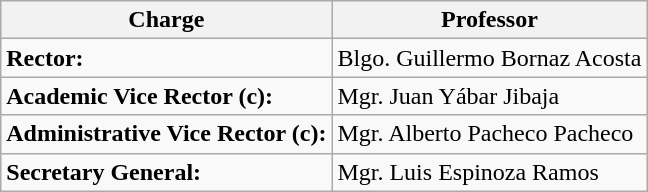<table class="wikitable">
<tr>
<th>Charge</th>
<th>Professor</th>
</tr>
<tr>
<td><strong>Rector:</strong></td>
<td>Blgo. Guillermo Bornaz Acosta</td>
</tr>
<tr>
<td><strong>Academic Vice Rector (c):</strong></td>
<td>Mgr. Juan Yábar Jibaja</td>
</tr>
<tr>
<td><strong>Administrative Vice Rector (c):</strong></td>
<td>Mgr. Alberto Pacheco Pacheco</td>
</tr>
<tr>
<td><strong>Secretary General:</strong></td>
<td>Mgr. Luis Espinoza Ramos</td>
</tr>
</table>
